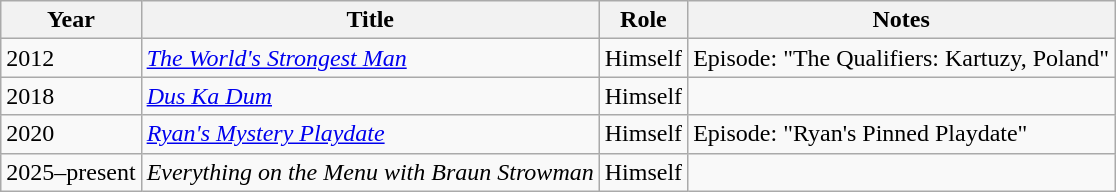<table class="wikitable sortable">
<tr>
<th>Year</th>
<th>Title</th>
<th>Role</th>
<th class="unsortable">Notes</th>
</tr>
<tr>
<td>2012</td>
<td><em><a href='#'>The World's Strongest Man</a></em></td>
<td>Himself</td>
<td>Episode: "The Qualifiers: Kartuzy, Poland"</td>
</tr>
<tr>
<td>2018</td>
<td><em><a href='#'>Dus Ka Dum</a></em></td>
<td>Himself</td>
<td></td>
</tr>
<tr>
<td>2020</td>
<td><em><a href='#'>Ryan's Mystery Playdate</a></em></td>
<td>Himself</td>
<td>Episode: "Ryan's Pinned Playdate"</td>
</tr>
<tr>
<td>2025–present</td>
<td><em>Everything on the Menu with Braun Strowman</em></td>
<td>Himself</td>
<td></td>
</tr>
</table>
